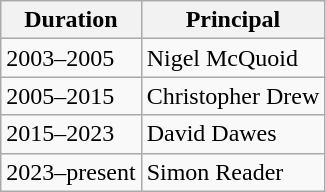<table class="wikitable unsortable">
<tr>
<th>Duration</th>
<th>Principal</th>
</tr>
<tr>
<td>2003–2005</td>
<td>Nigel McQuoid</td>
</tr>
<tr>
<td>2005–2015</td>
<td>Christopher Drew</td>
</tr>
<tr>
<td>2015–2023</td>
<td>David Dawes</td>
</tr>
<tr>
<td>2023–present</td>
<td>Simon Reader</td>
</tr>
</table>
